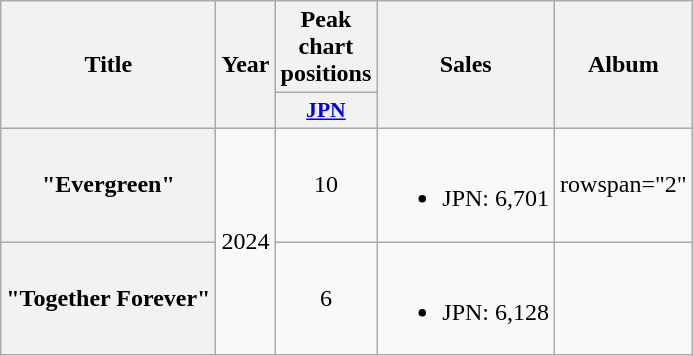<table class="wikitable plainrowheaders" style="text-align:center">
<tr>
<th scope="col" rowspan="2">Title</th>
<th scope="col" rowspan="2">Year</th>
<th scope="col" colspan="1">Peak chart positions</th>
<th scope="col" rowspan="2">Sales</th>
<th scope="col" rowspan="2">Album</th>
</tr>
<tr>
<th scope="col" style="font-size:90%; width:3em"><a href='#'>JPN</a><br></th>
</tr>
<tr>
<th scope="row">"Evergreen"</th>
<td rowspan="2">2024</td>
<td>10</td>
<td><br><ul><li>JPN: 6,701</li></ul></td>
<td>rowspan="2" </td>
</tr>
<tr>
<th scope="row">"Together Forever"</th>
<td>6</td>
<td><br><ul><li>JPN: 6,128</li></ul></td>
</tr>
</table>
